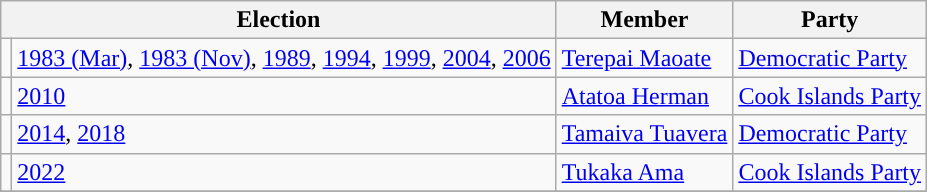<table class="wikitable">
<tr>
<th colspan="2">Election</th>
<th>Member</th>
<th>Party</th>
</tr>
<tr>
<td style="background-color: "></td>
<td><a href='#'>1983 (Mar)</a>, <a href='#'>1983 (Nov)</a>, <a href='#'>1989</a>, <a href='#'>1994</a>, <a href='#'>1999</a>, <a href='#'>2004</a>, <a href='#'>2006</a></td>
<td><a href='#'>Terepai Maoate</a></td>
<td><a href='#'>Democratic Party</a></td>
</tr>
<tr>
<td style="background-color: "></td>
<td><a href='#'>2010</a></td>
<td><a href='#'>Atatoa Herman</a></td>
<td><a href='#'>Cook Islands Party</a></td>
</tr>
<tr>
<td style="background-color: "></td>
<td><a href='#'>2014</a>, <a href='#'>2018</a></td>
<td><a href='#'>Tamaiva Tuavera</a></td>
<td><a href='#'>Democratic Party</a></td>
</tr>
<tr>
<td style="background-color: "></td>
<td><a href='#'>2022</a></td>
<td><a href='#'>Tukaka Ama</a></td>
<td><a href='#'>Cook Islands Party</a></td>
</tr>
<tr>
</tr>
</table>
